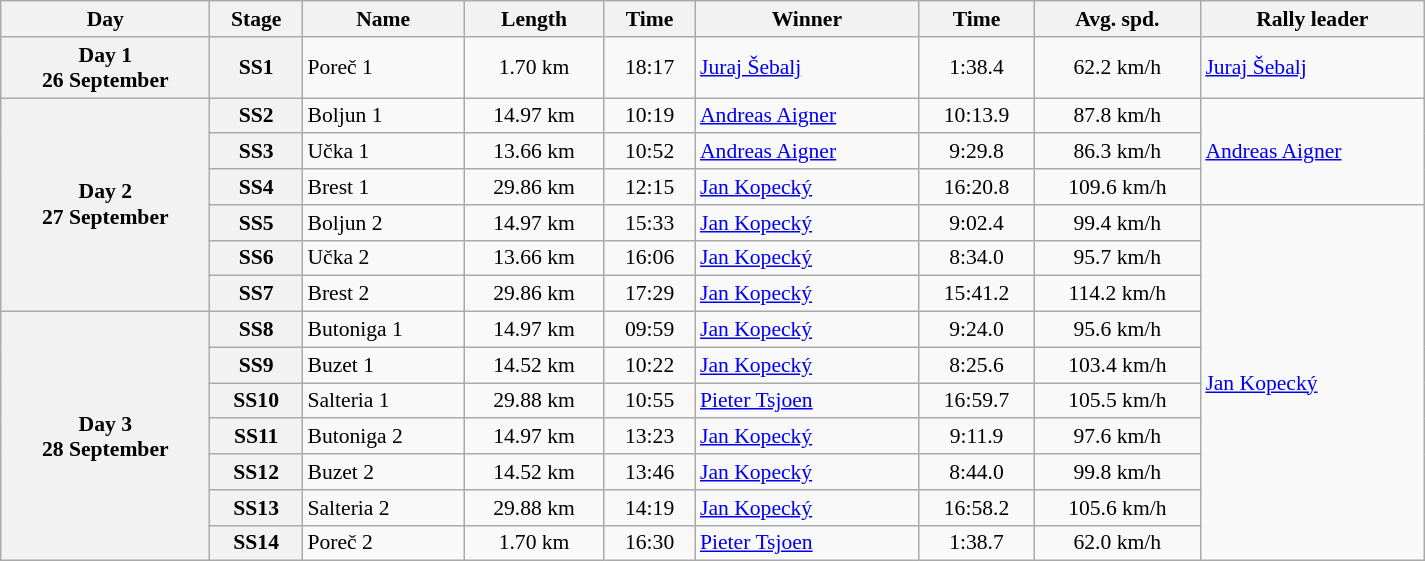<table class="wikitable"  style="width:100%; text-align:center; font-size:90%; max-width:950px;">
<tr>
<th>Day</th>
<th>Stage</th>
<th>Name</th>
<th>Length</th>
<th>Time</th>
<th>Winner</th>
<th>Time</th>
<th>Avg. spd.</th>
<th>Rally leader</th>
</tr>
<tr>
<th rowspan=1>Day 1<br>26 September</th>
<th>SS1</th>
<td align=left>Poreč 1</td>
<td>1.70 km</td>
<td>18:17</td>
<td align=left> <a href='#'>Juraj Šebalj</a></td>
<td>1:38.4</td>
<td>62.2 km/h</td>
<td style="text-align:left;" rowspan="1"> <a href='#'>Juraj Šebalj</a></td>
</tr>
<tr>
<th rowspan=6>Day 2<br>27 September</th>
<th>SS2</th>
<td align=left>Boljun 1</td>
<td>14.97 km</td>
<td>10:19</td>
<td align=left> <a href='#'>Andreas Aigner</a></td>
<td>10:13.9</td>
<td>87.8 km/h</td>
<td style="text-align:left;" rowspan="3"> <a href='#'>Andreas Aigner</a></td>
</tr>
<tr>
<th>SS3</th>
<td align=left>Učka 1</td>
<td>13.66 km</td>
<td>10:52</td>
<td align=left> <a href='#'>Andreas Aigner</a></td>
<td>9:29.8</td>
<td>86.3 km/h</td>
</tr>
<tr>
<th>SS4</th>
<td align=left>Brest 1</td>
<td>29.86 km</td>
<td>12:15</td>
<td align=left> <a href='#'>Jan Kopecký</a></td>
<td>16:20.8</td>
<td>109.6 km/h</td>
</tr>
<tr>
<th>SS5</th>
<td align=left>Boljun 2</td>
<td>14.97 km</td>
<td>15:33</td>
<td align=left> <a href='#'>Jan Kopecký</a></td>
<td>9:02.4</td>
<td>99.4 km/h</td>
<td style="text-align:left;" rowspan="10"> <a href='#'>Jan Kopecký</a></td>
</tr>
<tr>
<th>SS6</th>
<td align=left>Učka 2</td>
<td>13.66 km</td>
<td>16:06</td>
<td align=left> <a href='#'>Jan Kopecký</a></td>
<td>8:34.0</td>
<td>95.7 km/h</td>
</tr>
<tr>
<th>SS7</th>
<td align=left>Brest 2</td>
<td>29.86 km</td>
<td>17:29</td>
<td align=left> <a href='#'>Jan Kopecký</a></td>
<td>15:41.2</td>
<td>114.2 km/h</td>
</tr>
<tr>
<th rowspan=7>Day 3<br>28 September</th>
<th>SS8</th>
<td align=left>Butoniga 1</td>
<td>14.97 km</td>
<td>09:59</td>
<td align=left> <a href='#'>Jan Kopecký</a></td>
<td>9:24.0</td>
<td>95.6 km/h</td>
</tr>
<tr>
<th>SS9</th>
<td align=left>Buzet 1</td>
<td>14.52 km</td>
<td>10:22</td>
<td align=left> <a href='#'>Jan Kopecký</a></td>
<td>8:25.6</td>
<td>103.4 km/h</td>
</tr>
<tr>
<th>SS10</th>
<td align=left>Salteria 1</td>
<td>29.88 km</td>
<td>10:55</td>
<td align=left> <a href='#'>Pieter Tsjoen</a></td>
<td>16:59.7</td>
<td>105.5 km/h</td>
</tr>
<tr>
<th>SS11</th>
<td align=left>Butoniga 2</td>
<td>14.97 km</td>
<td>13:23</td>
<td align=left> <a href='#'>Jan Kopecký</a></td>
<td>9:11.9</td>
<td>97.6 km/h</td>
</tr>
<tr>
<th>SS12</th>
<td align=left>Buzet 2</td>
<td>14.52 km</td>
<td>13:46</td>
<td align=left> <a href='#'>Jan Kopecký</a></td>
<td>8:44.0</td>
<td>99.8 km/h</td>
</tr>
<tr>
<th>SS13</th>
<td align=left>Salteria 2</td>
<td>29.88 km</td>
<td>14:19</td>
<td align=left> <a href='#'>Jan Kopecký</a></td>
<td>16:58.2</td>
<td>105.6 km/h</td>
</tr>
<tr>
<th>SS14</th>
<td align=left>Poreč 2</td>
<td>1.70 km</td>
<td>16:30</td>
<td align=left> <a href='#'>Pieter Tsjoen</a></td>
<td>1:38.7</td>
<td>62.0 km/h</td>
</tr>
</table>
